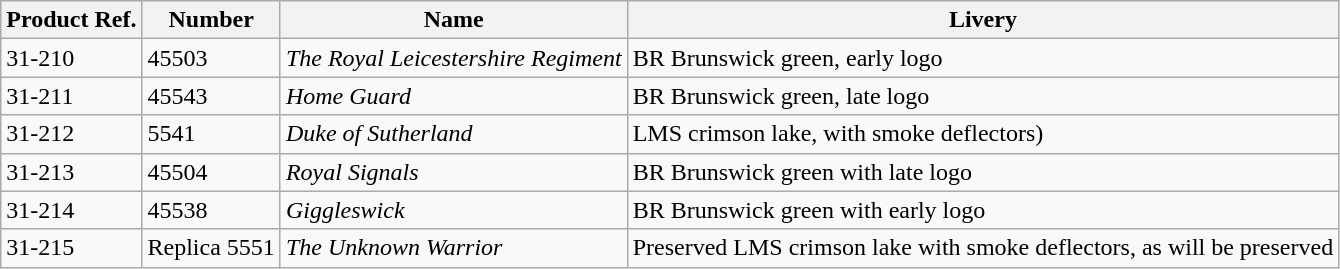<table class="wikitable">
<tr>
<th>Product Ref.</th>
<th>Number</th>
<th>Name</th>
<th>Livery</th>
</tr>
<tr>
<td>31-210</td>
<td>45503</td>
<td><em>The Royal Leicestershire Regiment</em></td>
<td>BR Brunswick green, early logo</td>
</tr>
<tr>
<td>31-211</td>
<td>45543</td>
<td><em>Home Guard</em></td>
<td>BR Brunswick green, late logo</td>
</tr>
<tr>
<td>31-212</td>
<td>5541</td>
<td><em>Duke of Sutherland</em></td>
<td>LMS crimson lake, with smoke deflectors)</td>
</tr>
<tr>
<td>31-213</td>
<td>45504</td>
<td><em>Royal Signals</em></td>
<td>BR Brunswick green with late logo</td>
</tr>
<tr>
<td>31-214</td>
<td>45538</td>
<td><em>Giggleswick</em></td>
<td>BR Brunswick green with early logo</td>
</tr>
<tr>
<td>31-215</td>
<td>Replica 5551</td>
<td><em>The Unknown Warrior</em></td>
<td>Preserved LMS crimson lake with smoke deflectors, as will be preserved</td>
</tr>
</table>
